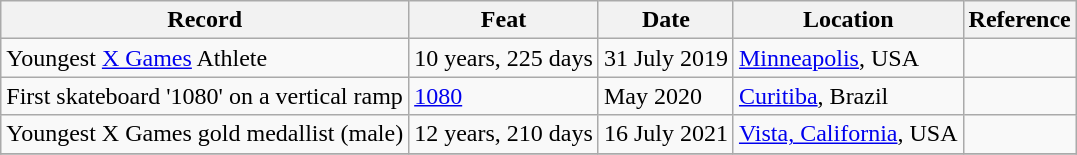<table class="wikitable">
<tr>
<th>Record</th>
<th>Feat</th>
<th>Date</th>
<th>Location</th>
<th>Reference</th>
</tr>
<tr>
<td>Youngest <a href='#'>X Games</a> Athlete</td>
<td>10 years, 225 days</td>
<td>31 July 2019</td>
<td><a href='#'>Minneapolis</a>, USA</td>
<td></td>
</tr>
<tr>
<td>First skateboard '1080' on a vertical ramp</td>
<td><a href='#'>1080</a></td>
<td>May 2020</td>
<td><a href='#'>Curitiba</a>, Brazil</td>
<td></td>
</tr>
<tr>
<td>Youngest X Games gold medallist (male)</td>
<td>12 years, 210 days</td>
<td>16 July 2021</td>
<td><a href='#'>Vista, California</a>, USA</td>
<td></td>
</tr>
<tr>
</tr>
</table>
